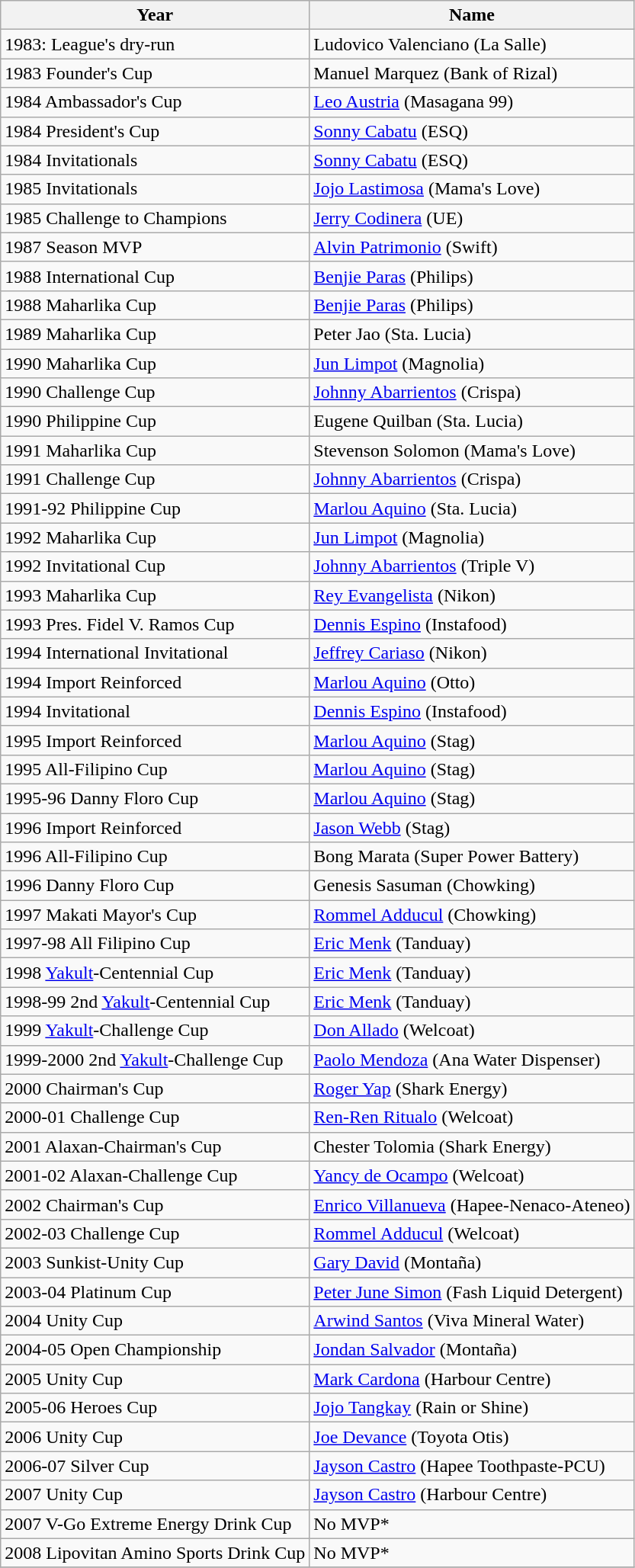<table class=wikitable>
<tr>
<th>Year</th>
<th>Name</th>
</tr>
<tr>
<td>1983: League's dry-run</td>
<td>Ludovico Valenciano (La Salle)</td>
</tr>
<tr>
<td>1983 Founder's Cup</td>
<td>Manuel Marquez (Bank of Rizal)</td>
</tr>
<tr>
<td>1984 Ambassador's Cup</td>
<td><a href='#'>Leo Austria</a> (Masagana 99)</td>
</tr>
<tr>
<td>1984 President's Cup</td>
<td><a href='#'>Sonny Cabatu</a> (ESQ)</td>
</tr>
<tr>
<td>1984 Invitationals</td>
<td><a href='#'>Sonny Cabatu</a> (ESQ)</td>
</tr>
<tr>
<td>1985 Invitationals</td>
<td><a href='#'>Jojo Lastimosa</a> (Mama's Love)</td>
</tr>
<tr>
<td>1985 Challenge to Champions</td>
<td><a href='#'>Jerry Codinera</a> (UE)</td>
</tr>
<tr>
<td>1987 Season MVP</td>
<td><a href='#'>Alvin Patrimonio</a> (Swift)</td>
</tr>
<tr>
<td>1988 International Cup</td>
<td><a href='#'>Benjie Paras</a> (Philips)</td>
</tr>
<tr>
<td>1988 Maharlika Cup</td>
<td><a href='#'>Benjie Paras</a> (Philips)</td>
</tr>
<tr>
<td>1989 Maharlika Cup</td>
<td>Peter Jao (Sta. Lucia)</td>
</tr>
<tr>
<td>1990 Maharlika Cup</td>
<td><a href='#'>Jun Limpot</a> (Magnolia)</td>
</tr>
<tr>
<td>1990 Challenge Cup</td>
<td><a href='#'>Johnny Abarrientos</a> (Crispa)</td>
</tr>
<tr>
<td>1990 Philippine Cup</td>
<td>Eugene Quilban (Sta. Lucia)</td>
</tr>
<tr>
<td>1991 Maharlika Cup</td>
<td>Stevenson Solomon (Mama's Love)</td>
</tr>
<tr>
<td>1991 Challenge Cup</td>
<td><a href='#'>Johnny Abarrientos</a> (Crispa)</td>
</tr>
<tr>
<td>1991-92 Philippine Cup</td>
<td><a href='#'>Marlou Aquino</a> (Sta. Lucia)</td>
</tr>
<tr>
<td>1992 Maharlika Cup</td>
<td><a href='#'>Jun Limpot</a> (Magnolia)</td>
</tr>
<tr>
<td>1992 Invitational Cup</td>
<td><a href='#'>Johnny Abarrientos</a> (Triple V)</td>
</tr>
<tr>
<td>1993 Maharlika Cup</td>
<td><a href='#'>Rey Evangelista</a> (Nikon)</td>
</tr>
<tr>
<td>1993 Pres. Fidel V. Ramos Cup</td>
<td><a href='#'>Dennis Espino</a> (Instafood)</td>
</tr>
<tr>
<td>1994 International Invitational</td>
<td><a href='#'>Jeffrey Cariaso</a> (Nikon)</td>
</tr>
<tr>
<td>1994 Import Reinforced</td>
<td><a href='#'>Marlou Aquino</a> (Otto)</td>
</tr>
<tr>
<td>1994 Invitational</td>
<td><a href='#'>Dennis Espino</a> (Instafood)</td>
</tr>
<tr>
<td>1995 Import Reinforced</td>
<td><a href='#'>Marlou Aquino</a> (Stag)</td>
</tr>
<tr>
<td>1995 All-Filipino Cup</td>
<td><a href='#'>Marlou Aquino</a> (Stag)</td>
</tr>
<tr>
<td>1995-96 Danny Floro Cup</td>
<td><a href='#'>Marlou Aquino</a> (Stag)</td>
</tr>
<tr>
<td>1996 Import Reinforced</td>
<td><a href='#'>Jason Webb</a> (Stag)</td>
</tr>
<tr>
<td>1996 All-Filipino Cup</td>
<td>Bong Marata (Super Power Battery)</td>
</tr>
<tr>
<td>1996 Danny Floro Cup</td>
<td>Genesis Sasuman (Chowking)</td>
</tr>
<tr>
<td>1997 Makati Mayor's Cup</td>
<td><a href='#'>Rommel Adducul</a> (Chowking)</td>
</tr>
<tr>
<td>1997-98 All Filipino Cup</td>
<td><a href='#'>Eric Menk</a> (Tanduay)</td>
</tr>
<tr>
<td>1998 <a href='#'>Yakult</a>-Centennial Cup</td>
<td><a href='#'>Eric Menk</a> (Tanduay)</td>
</tr>
<tr>
<td>1998-99 2nd <a href='#'>Yakult</a>-Centennial Cup</td>
<td><a href='#'>Eric Menk</a> (Tanduay)</td>
</tr>
<tr>
<td>1999 <a href='#'>Yakult</a>-Challenge Cup</td>
<td><a href='#'>Don Allado</a> (Welcoat)</td>
</tr>
<tr>
<td>1999-2000 2nd <a href='#'>Yakult</a>-Challenge Cup</td>
<td><a href='#'>Paolo Mendoza</a> (Ana Water Dispenser)</td>
</tr>
<tr>
<td>2000 Chairman's Cup</td>
<td><a href='#'>Roger Yap</a> (Shark Energy)</td>
</tr>
<tr>
<td>2000-01 Challenge Cup</td>
<td><a href='#'>Ren-Ren Ritualo</a> (Welcoat)</td>
</tr>
<tr>
<td>2001 	Alaxan-Chairman's Cup</td>
<td>Chester Tolomia (Shark Energy)</td>
</tr>
<tr>
<td>2001-02 Alaxan-Challenge Cup</td>
<td><a href='#'>Yancy de Ocampo</a> (Welcoat)</td>
</tr>
<tr>
<td>2002 Chairman's Cup</td>
<td><a href='#'>Enrico Villanueva</a> (Hapee-Nenaco-Ateneo)</td>
</tr>
<tr>
<td>2002-03 Challenge Cup</td>
<td><a href='#'>Rommel Adducul</a> (Welcoat)</td>
</tr>
<tr>
<td>2003 Sunkist-Unity Cup</td>
<td><a href='#'>Gary David</a> (Montaña)</td>
</tr>
<tr>
<td>2003-04 Platinum Cup</td>
<td><a href='#'>Peter June Simon</a> (Fash Liquid Detergent)</td>
</tr>
<tr>
<td>2004 Unity Cup</td>
<td><a href='#'>Arwind Santos</a> (Viva Mineral Water)</td>
</tr>
<tr>
<td>2004-05 Open Championship</td>
<td><a href='#'>Jondan Salvador</a> (Montaña)</td>
</tr>
<tr>
<td>2005 Unity Cup</td>
<td><a href='#'>Mark Cardona</a> (Harbour Centre)</td>
</tr>
<tr>
<td>2005-06 Heroes Cup</td>
<td><a href='#'>Jojo Tangkay</a> (Rain or Shine)</td>
</tr>
<tr>
<td>2006 Unity Cup</td>
<td><a href='#'>Joe Devance</a> (Toyota Otis)</td>
</tr>
<tr>
<td>2006-07 Silver Cup</td>
<td><a href='#'>Jayson Castro</a> (Hapee Toothpaste-PCU)</td>
</tr>
<tr>
<td>2007 Unity Cup</td>
<td><a href='#'>Jayson Castro</a> (Harbour Centre)</td>
</tr>
<tr>
<td>2007 V-Go Extreme Energy Drink Cup</td>
<td>No MVP*</td>
</tr>
<tr>
<td>2008 Lipovitan Amino Sports Drink Cup</td>
<td>No MVP*</td>
</tr>
<tr>
</tr>
</table>
